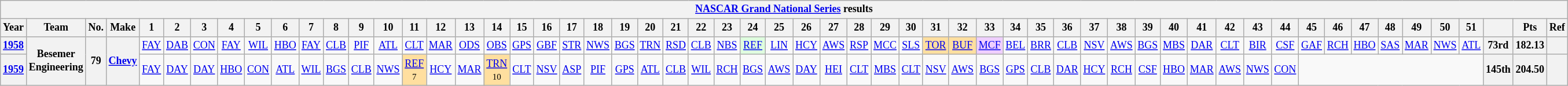<table class="wikitable" style="text-align:center; font-size:75%">
<tr>
<th colspan="58"><a href='#'>NASCAR Grand National Series</a> results</th>
</tr>
<tr>
<th>Year</th>
<th>Team</th>
<th>No.</th>
<th>Make</th>
<th>1</th>
<th>2</th>
<th>3</th>
<th>4</th>
<th>5</th>
<th>6</th>
<th>7</th>
<th>8</th>
<th>9</th>
<th>10</th>
<th>11</th>
<th>12</th>
<th>13</th>
<th>14</th>
<th>15</th>
<th>16</th>
<th>17</th>
<th>18</th>
<th>19</th>
<th>20</th>
<th>21</th>
<th>22</th>
<th>23</th>
<th>24</th>
<th>25</th>
<th>26</th>
<th>27</th>
<th>28</th>
<th>29</th>
<th>30</th>
<th>31</th>
<th>32</th>
<th>33</th>
<th>34</th>
<th>35</th>
<th>36</th>
<th>37</th>
<th>38</th>
<th>39</th>
<th>40</th>
<th>41</th>
<th>42</th>
<th>43</th>
<th>44</th>
<th>45</th>
<th>46</th>
<th>47</th>
<th>48</th>
<th>49</th>
<th>50</th>
<th>51</th>
<th></th>
<th>Pts</th>
<th>Ref</th>
</tr>
<tr>
<th rowspan=1><a href='#'>1958</a></th>
<th rowspan=2>Besemer Engineering</th>
<th rowspan=2>79</th>
<th rowspan=2><a href='#'>Chevy</a></th>
<td><a href='#'>FAY</a></td>
<td><a href='#'>DAB</a></td>
<td><a href='#'>CON</a></td>
<td><a href='#'>FAY</a></td>
<td><a href='#'>WIL</a></td>
<td><a href='#'>HBO</a></td>
<td><a href='#'>FAY</a></td>
<td><a href='#'>CLB</a></td>
<td><a href='#'>PIF</a></td>
<td><a href='#'>ATL</a></td>
<td><a href='#'>CLT</a></td>
<td><a href='#'>MAR</a></td>
<td><a href='#'>ODS</a></td>
<td><a href='#'>OBS</a></td>
<td><a href='#'>GPS</a></td>
<td><a href='#'>GBF</a></td>
<td><a href='#'>STR</a></td>
<td><a href='#'>NWS</a></td>
<td><a href='#'>BGS</a></td>
<td><a href='#'>TRN</a></td>
<td><a href='#'>RSD</a></td>
<td><a href='#'>CLB</a></td>
<td><a href='#'>NBS</a></td>
<td style="background:#DFFFDF;"><a href='#'>REF</a><br></td>
<td><a href='#'>LIN</a></td>
<td><a href='#'>HCY</a></td>
<td><a href='#'>AWS</a></td>
<td><a href='#'>RSP</a></td>
<td><a href='#'>MCC</a></td>
<td><a href='#'>SLS</a></td>
<td style="background:#FFDF9F;"><a href='#'>TOR</a><br></td>
<td style="background:#FFDF9F;"><a href='#'>BUF</a><br></td>
<td style="background:#EFCFFF;"><a href='#'>MCF</a><br></td>
<td><a href='#'>BEL</a></td>
<td><a href='#'>BRR</a></td>
<td><a href='#'>CLB</a></td>
<td><a href='#'>NSV</a></td>
<td><a href='#'>AWS</a></td>
<td><a href='#'>BGS</a></td>
<td><a href='#'>MBS</a></td>
<td><a href='#'>DAR</a></td>
<td><a href='#'>CLT</a></td>
<td><a href='#'>BIR</a></td>
<td><a href='#'>CSF</a></td>
<td><a href='#'>GAF</a></td>
<td><a href='#'>RCH</a></td>
<td><a href='#'>HBO</a></td>
<td><a href='#'>SAS</a></td>
<td><a href='#'>MAR</a></td>
<td><a href='#'>NWS</a></td>
<td><a href='#'>ATL</a></td>
<th>73rd</th>
<th>182.13</th>
<th></th>
</tr>
<tr>
<th><a href='#'>1959</a></th>
<td><a href='#'>FAY</a></td>
<td><a href='#'>DAY</a></td>
<td><a href='#'>DAY</a></td>
<td><a href='#'>HBO</a></td>
<td><a href='#'>CON</a></td>
<td><a href='#'>ATL</a></td>
<td><a href='#'>WIL</a></td>
<td><a href='#'>BGS</a></td>
<td><a href='#'>CLB</a></td>
<td><a href='#'>NWS</a></td>
<td style="background:#FFDF9F;"><a href='#'>REF</a><br><small>7</small></td>
<td><a href='#'>HCY</a></td>
<td><a href='#'>MAR</a></td>
<td style="background:#FFDF9F;"><a href='#'>TRN</a><br><small>10</small></td>
<td><a href='#'>CLT</a></td>
<td><a href='#'>NSV</a></td>
<td><a href='#'>ASP</a></td>
<td><a href='#'>PIF</a></td>
<td><a href='#'>GPS</a></td>
<td><a href='#'>ATL</a></td>
<td><a href='#'>CLB</a></td>
<td><a href='#'>WIL</a></td>
<td><a href='#'>RCH</a></td>
<td><a href='#'>BGS</a></td>
<td><a href='#'>AWS</a></td>
<td><a href='#'>DAY</a></td>
<td><a href='#'>HEI</a></td>
<td><a href='#'>CLT</a></td>
<td><a href='#'>MBS</a></td>
<td><a href='#'>CLT</a></td>
<td><a href='#'>NSV</a></td>
<td><a href='#'>AWS</a></td>
<td><a href='#'>BGS</a></td>
<td><a href='#'>GPS</a></td>
<td><a href='#'>CLB</a></td>
<td><a href='#'>DAR</a></td>
<td><a href='#'>HCY</a></td>
<td><a href='#'>RCH</a></td>
<td><a href='#'>CSF</a></td>
<td><a href='#'>HBO</a></td>
<td><a href='#'>MAR</a></td>
<td><a href='#'>AWS</a></td>
<td><a href='#'>NWS</a></td>
<td><a href='#'>CON</a></td>
<td colspan=7></td>
<th>145th</th>
<th>204.50</th>
<th></th>
</tr>
</table>
